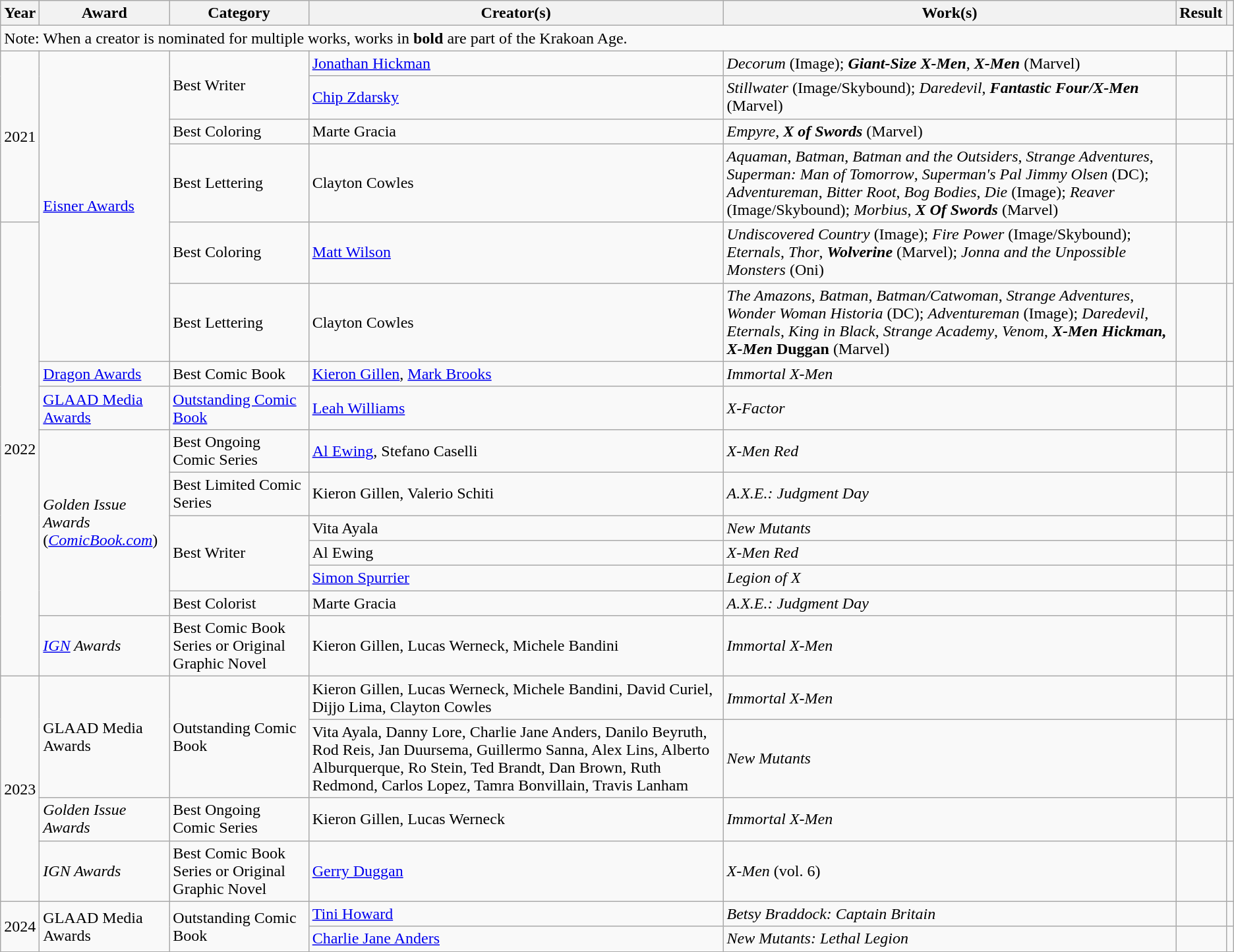<table class="wikitable sortable">
<tr>
<th>Year</th>
<th>Award</th>
<th>Category</th>
<th>Creator(s)</th>
<th>Work(s)</th>
<th>Result</th>
<th class="unsortable"></th>
</tr>
<tr>
<td colspan="7">Note: When a creator is nominated for multiple works, works in <strong>bold</strong> are part of the Krakoan Age.</td>
</tr>
<tr>
<td rowspan="4">2021</td>
<td rowspan="6"><a href='#'>Eisner Awards</a></td>
<td rowspan="2">Best Writer</td>
<td><a href='#'>Jonathan Hickman</a></td>
<td><em>Decorum</em> (Image); <strong><em>Giant-Size X-Men</em></strong>, <strong><em>X-Men</em></strong> (Marvel)</td>
<td></td>
<td></td>
</tr>
<tr>
<td><a href='#'>Chip Zdarsky</a></td>
<td><em>Stillwater</em> (Image/Skybound); <em>Daredevil</em>, <strong><em>Fantastic Four/X-Men</em></strong> (Marvel)</td>
<td></td>
<td></td>
</tr>
<tr>
<td>Best Coloring</td>
<td>Marte Gracia</td>
<td><em>Empyre</em>, <strong><em>X of Swords</em></strong> (Marvel)</td>
<td></td>
<td></td>
</tr>
<tr>
<td>Best Lettering</td>
<td>Clayton Cowles</td>
<td><em>Aquaman</em>, <em>Batman</em>, <em>Batman and the Outsiders</em>, <em>Strange Adventures</em>, <em>Superman: Man of Tomorrow</em>, <em>Superman's Pal Jimmy Olsen</em> (DC); <em>Adventureman</em>, <em>Bitter Root</em>, <em>Bog Bodies</em>, <em>Die</em> (Image); <em>Reaver</em> (Image/Skybound); <em>Morbius</em>, <strong><em>X Of Swords</em></strong> (Marvel)</td>
<td></td>
<td></td>
</tr>
<tr>
<td rowspan="11">2022</td>
<td>Best Coloring</td>
<td><a href='#'>Matt Wilson</a></td>
<td><em>Undiscovered Country</em> (Image); <em>Fire Power</em> (Image/Skybound); <em>Eternals</em>, <em>Thor</em>, <strong><em>Wolverine</em></strong> (Marvel); <em>Jonna and the Unpossible Monsters</em> (Oni)</td>
<td></td>
<td></td>
</tr>
<tr>
<td>Best Lettering</td>
<td>Clayton Cowles</td>
<td><em>The Amazons</em>, <em>Batman</em>, <em>Batman/Catwoman</em>, <em>Strange Adventures</em>, <em>Wonder Woman Historia</em> (DC); <em>Adventureman</em> (Image); <em>Daredevil</em>, <em>Eternals</em>, <em>King in Black</em>, <em>Strange Academy</em>, <em>Venom</em>, <strong><em>X-Men<em> Hickman<strong>, </em></strong>X-Men</em> Duggan</strong> (Marvel)</td>
<td></td>
<td></td>
</tr>
<tr>
<td><a href='#'>Dragon Awards</a></td>
<td>Best Comic Book</td>
<td><a href='#'>Kieron Gillen</a>, <a href='#'>Mark Brooks</a></td>
<td><em>Immortal X-Men</em></td>
<td></td>
<td></td>
</tr>
<tr>
<td><a href='#'>GLAAD Media Awards</a></td>
<td><a href='#'>Outstanding Comic Book</a></td>
<td><a href='#'>Leah Williams</a></td>
<td><em>X-Factor</em></td>
<td></td>
<td></td>
</tr>
<tr>
<td rowspan="6"><em>Golden Issue Awards</em><br>(<em><a href='#'>ComicBook.com</a></em>)</td>
<td>Best Ongoing Comic Series</td>
<td><a href='#'>Al Ewing</a>, Stefano Caselli</td>
<td><em>X-Men Red</em></td>
<td></td>
<td></td>
</tr>
<tr>
<td>Best Limited Comic Series</td>
<td>Kieron Gillen, Valerio Schiti</td>
<td><em>A.X.E.: Judgment Day</em></td>
<td></td>
<td></td>
</tr>
<tr>
<td rowspan="3">Best Writer</td>
<td>Vita Ayala</td>
<td><em>New Mutants</em></td>
<td></td>
<td></td>
</tr>
<tr>
<td>Al Ewing</td>
<td><em>X-Men Red</em></td>
<td></td>
<td></td>
</tr>
<tr>
<td><a href='#'>Simon Spurrier</a></td>
<td><em>Legion of X</em></td>
<td></td>
<td></td>
</tr>
<tr>
<td>Best Colorist</td>
<td>Marte Gracia</td>
<td><em>A.X.E.: Judgment Day</em></td>
<td></td>
<td></td>
</tr>
<tr>
<td><em><a href='#'>IGN</a> Awards</em></td>
<td>Best Comic Book Series or Original Graphic Novel</td>
<td>Kieron Gillen, Lucas Werneck, Michele Bandini</td>
<td><em>Immortal X-Men</em></td>
<td></td>
<td></td>
</tr>
<tr>
<td rowspan="4">2023</td>
<td rowspan="2">GLAAD Media Awards</td>
<td rowspan="2">Outstanding Comic Book</td>
<td>Kieron Gillen, Lucas Werneck, Michele Bandini, David Curiel, Dijjo Lima, Clayton Cowles</td>
<td><em>Immortal X-Men</em></td>
<td></td>
<td></td>
</tr>
<tr>
<td>Vita Ayala, Danny Lore, Charlie Jane Anders, Danilo Beyruth, Rod Reis, Jan Duursema, Guillermo Sanna, Alex Lins, Alberto Alburquerque, Ro Stein, Ted Brandt, Dan Brown, Ruth Redmond, Carlos Lopez, Tamra Bonvillain, Travis Lanham</td>
<td><em>New Mutants</em></td>
<td></td>
<td></td>
</tr>
<tr>
<td><em>Golden Issue Awards</em></td>
<td>Best Ongoing Comic Series</td>
<td>Kieron Gillen, Lucas Werneck</td>
<td><em>Immortal X-Men</em></td>
<td></td>
<td></td>
</tr>
<tr>
<td><em>IGN Awards</em></td>
<td>Best Comic Book Series or Original Graphic Novel</td>
<td><a href='#'>Gerry Duggan</a></td>
<td><em>X-Men</em> (vol. 6)</td>
<td></td>
<td></td>
</tr>
<tr>
<td rowspan="2">2024</td>
<td rowspan="2">GLAAD Media Awards</td>
<td rowspan="2">Outstanding Comic Book</td>
<td><a href='#'>Tini Howard</a></td>
<td><em>Betsy Braddock: Captain Britain</em></td>
<td></td>
<td></td>
</tr>
<tr>
<td><a href='#'>Charlie Jane Anders</a></td>
<td><em>New Mutants: Lethal Legion</em></td>
<td></td>
<td></td>
</tr>
<tr>
</tr>
</table>
